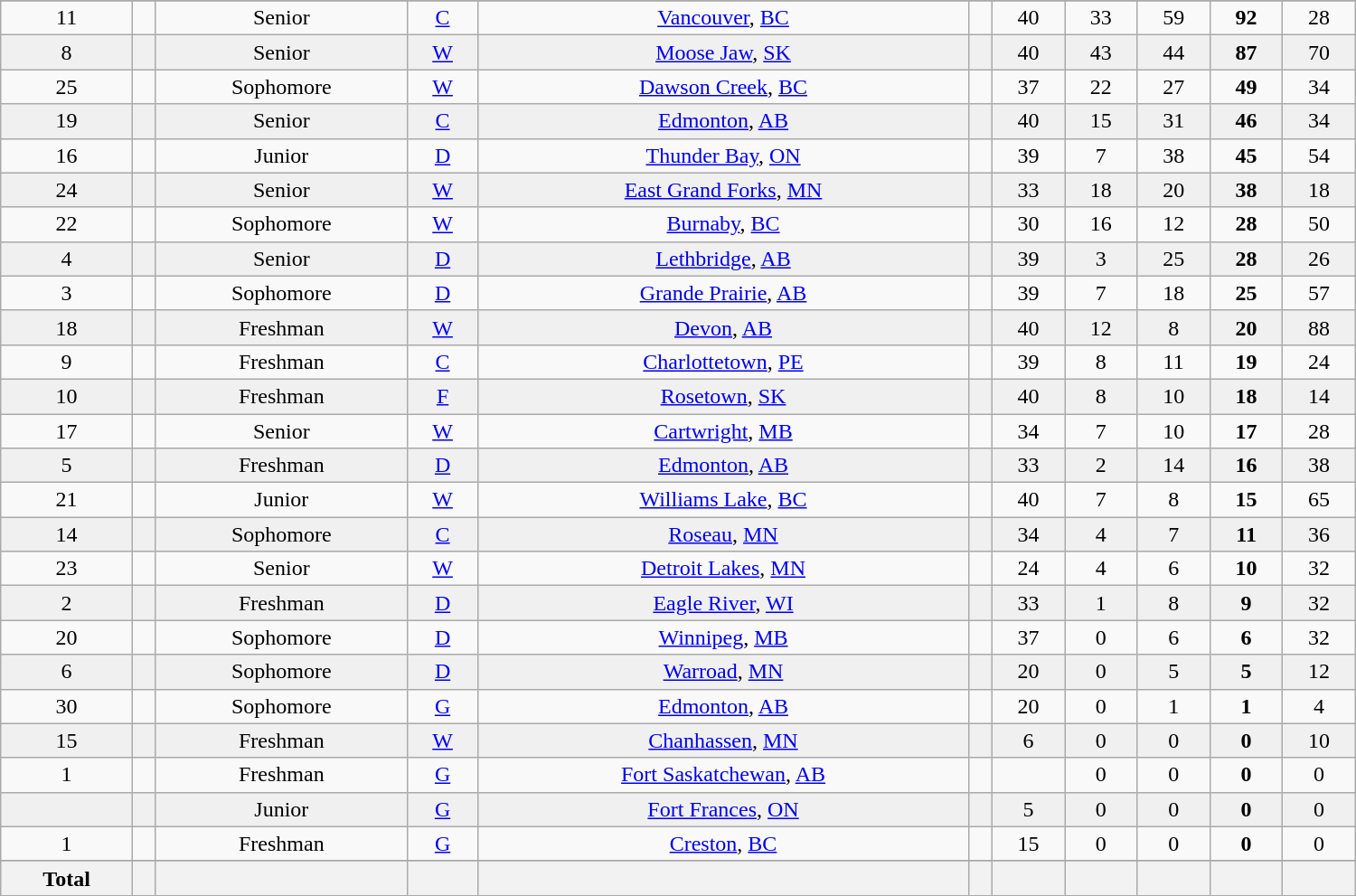<table class="wikitable sortable" width ="1000">
<tr align="center">
</tr>
<tr align="center" bgcolor="">
<td>11</td>
<td></td>
<td>Senior</td>
<td><a href='#'>C</a></td>
<td><a href='#'>Vancouver</a>, <a href='#'>BC</a></td>
<td></td>
<td>40</td>
<td>33</td>
<td>59</td>
<td><strong>92</strong></td>
<td>28</td>
</tr>
<tr align="center" bgcolor="#f0f0f0">
<td>8</td>
<td></td>
<td>Senior</td>
<td><a href='#'>W</a></td>
<td><a href='#'>Moose Jaw</a>, <a href='#'>SK</a></td>
<td></td>
<td>40</td>
<td>43</td>
<td>44</td>
<td><strong>87</strong></td>
<td>70</td>
</tr>
<tr align="center">
<td>25</td>
<td></td>
<td>Sophomore</td>
<td><a href='#'>W</a></td>
<td><a href='#'>Dawson Creek</a>, <a href='#'>BC</a></td>
<td></td>
<td>37</td>
<td>22</td>
<td>27</td>
<td><strong>49</strong></td>
<td>34</td>
</tr>
<tr align="center" bgcolor="#f0f0f0">
<td>19</td>
<td></td>
<td>Senior</td>
<td><a href='#'>C</a></td>
<td><a href='#'>Edmonton</a>, <a href='#'>AB</a></td>
<td></td>
<td>40</td>
<td>15</td>
<td>31</td>
<td><strong>46</strong></td>
<td>34</td>
</tr>
<tr align="center">
<td>16</td>
<td></td>
<td>Junior</td>
<td><a href='#'>D</a></td>
<td><a href='#'>Thunder Bay</a>, <a href='#'>ON</a></td>
<td></td>
<td>39</td>
<td>7</td>
<td>38</td>
<td><strong>45</strong></td>
<td>54</td>
</tr>
<tr align="center" bgcolor="#f0f0f0">
<td>24</td>
<td></td>
<td>Senior</td>
<td><a href='#'>W</a></td>
<td><a href='#'>East Grand Forks</a>, <a href='#'>MN</a></td>
<td></td>
<td>33</td>
<td>18</td>
<td>20</td>
<td><strong>38</strong></td>
<td>18</td>
</tr>
<tr align="center">
<td>22</td>
<td></td>
<td>Sophomore</td>
<td><a href='#'>W</a></td>
<td><a href='#'>Burnaby</a>, <a href='#'>BC</a></td>
<td></td>
<td>30</td>
<td>16</td>
<td>12</td>
<td><strong>28</strong></td>
<td>50</td>
</tr>
<tr align="center" bgcolor="#f0f0f0">
<td>4</td>
<td></td>
<td>Senior</td>
<td><a href='#'>D</a></td>
<td><a href='#'>Lethbridge</a>, <a href='#'>AB</a></td>
<td></td>
<td>39</td>
<td>3</td>
<td>25</td>
<td><strong>28</strong></td>
<td>26</td>
</tr>
<tr align="center">
<td>3</td>
<td></td>
<td>Sophomore</td>
<td><a href='#'>D</a></td>
<td><a href='#'>Grande Prairie</a>, <a href='#'>AB</a></td>
<td></td>
<td>39</td>
<td>7</td>
<td>18</td>
<td><strong>25</strong></td>
<td>57</td>
</tr>
<tr align="center" bgcolor="#f0f0f0">
<td>18</td>
<td></td>
<td>Freshman</td>
<td><a href='#'>W</a></td>
<td><a href='#'>Devon</a>, <a href='#'>AB</a></td>
<td></td>
<td>40</td>
<td>12</td>
<td>8</td>
<td><strong>20</strong></td>
<td>88</td>
</tr>
<tr align="center">
<td>9</td>
<td></td>
<td>Freshman</td>
<td><a href='#'>C</a></td>
<td><a href='#'>Charlottetown</a>, <a href='#'>PE</a></td>
<td></td>
<td>39</td>
<td>8</td>
<td>11</td>
<td><strong>19</strong></td>
<td>24</td>
</tr>
<tr align="center" bgcolor="#f0f0f0">
<td>10</td>
<td></td>
<td>Freshman</td>
<td><a href='#'>F</a></td>
<td><a href='#'>Rosetown</a>, <a href='#'>SK</a></td>
<td></td>
<td>40</td>
<td>8</td>
<td>10</td>
<td><strong>18</strong></td>
<td>14</td>
</tr>
<tr align="center">
<td>17</td>
<td></td>
<td>Senior</td>
<td><a href='#'>W</a></td>
<td><a href='#'>Cartwright</a>, <a href='#'>MB</a></td>
<td></td>
<td>34</td>
<td>7</td>
<td>10</td>
<td><strong>17</strong></td>
<td>28</td>
</tr>
<tr align="center" bgcolor="#f0f0f0">
<td>5</td>
<td></td>
<td>Freshman</td>
<td><a href='#'>D</a></td>
<td><a href='#'>Edmonton</a>, <a href='#'>AB</a></td>
<td></td>
<td>33</td>
<td>2</td>
<td>14</td>
<td><strong>16</strong></td>
<td>38</td>
</tr>
<tr align="center">
<td>21</td>
<td></td>
<td>Junior</td>
<td><a href='#'>W</a></td>
<td><a href='#'>Williams Lake</a>, <a href='#'>BC</a></td>
<td></td>
<td>40</td>
<td>7</td>
<td>8</td>
<td><strong>15</strong></td>
<td>65</td>
</tr>
<tr align="center" bgcolor="#f0f0f0">
<td>14</td>
<td></td>
<td>Sophomore</td>
<td><a href='#'>C</a></td>
<td><a href='#'>Roseau</a>, <a href='#'>MN</a></td>
<td></td>
<td>34</td>
<td>4</td>
<td>7</td>
<td><strong>11</strong></td>
<td>36</td>
</tr>
<tr align="center">
<td>23</td>
<td></td>
<td>Senior</td>
<td><a href='#'>W</a></td>
<td><a href='#'>Detroit Lakes</a>, <a href='#'>MN</a></td>
<td></td>
<td>24</td>
<td>4</td>
<td>6</td>
<td><strong>10</strong></td>
<td>32</td>
</tr>
<tr align="center" bgcolor="#f0f0f0">
<td>2</td>
<td></td>
<td>Freshman</td>
<td><a href='#'>D</a></td>
<td><a href='#'>Eagle River</a>, <a href='#'>WI</a></td>
<td></td>
<td>33</td>
<td>1</td>
<td>8</td>
<td><strong>9</strong></td>
<td>32</td>
</tr>
<tr align="center">
<td>20</td>
<td></td>
<td>Sophomore</td>
<td><a href='#'>D</a></td>
<td><a href='#'>Winnipeg</a>, <a href='#'>MB</a></td>
<td></td>
<td>37</td>
<td>0</td>
<td>6</td>
<td><strong>6</strong></td>
<td>32</td>
</tr>
<tr align="center" bgcolor="#f0f0f0">
<td>6</td>
<td></td>
<td>Sophomore</td>
<td><a href='#'>D</a></td>
<td><a href='#'>Warroad</a>, <a href='#'>MN</a></td>
<td></td>
<td>20</td>
<td>0</td>
<td>5</td>
<td><strong>5</strong></td>
<td>12</td>
</tr>
<tr align="center">
<td>30</td>
<td></td>
<td>Sophomore</td>
<td><a href='#'>G</a></td>
<td><a href='#'>Edmonton</a>, <a href='#'>AB</a></td>
<td></td>
<td>20</td>
<td>0</td>
<td>1</td>
<td><strong>1</strong></td>
<td>4</td>
</tr>
<tr align="center" bgcolor="#f0f0f0">
<td>15</td>
<td></td>
<td>Freshman</td>
<td><a href='#'>W</a></td>
<td><a href='#'>Chanhassen</a>, <a href='#'>MN</a></td>
<td></td>
<td>6</td>
<td>0</td>
<td>0</td>
<td><strong>0</strong></td>
<td>10</td>
</tr>
<tr align="center">
<td>1</td>
<td></td>
<td>Freshman</td>
<td><a href='#'>G</a></td>
<td><a href='#'>Fort Saskatchewan</a>, <a href='#'>AB</a></td>
<td></td>
<td></td>
<td>0</td>
<td>0</td>
<td><strong>0</strong></td>
<td>0</td>
</tr>
<tr align="center" bgcolor="#f0f0f0">
<td></td>
<td></td>
<td>Junior</td>
<td><a href='#'>G</a></td>
<td><a href='#'>Fort Frances</a>, <a href='#'>ON</a></td>
<td></td>
<td>5</td>
<td>0</td>
<td>0</td>
<td><strong>0</strong></td>
<td>0</td>
</tr>
<tr align="center">
<td>1</td>
<td></td>
<td>Freshman</td>
<td><a href='#'>G</a></td>
<td><a href='#'>Creston</a>, <a href='#'>BC</a></td>
<td></td>
<td>15</td>
<td>0</td>
<td>0</td>
<td><strong>0</strong></td>
<td>0</td>
</tr>
<tr align="center" bgcolor="#f0f0f0">
</tr>
<tr>
<th>Total</th>
<th></th>
<th></th>
<th></th>
<th></th>
<th></th>
<th></th>
<th></th>
<th></th>
<th></th>
<th></th>
</tr>
</table>
